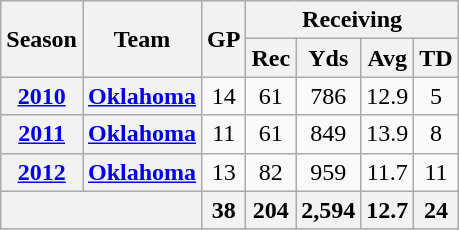<table class="wikitable" style="text-align: center;">
<tr>
<th rowspan="2">Season</th>
<th rowspan="2">Team</th>
<th rowspan="2">GP</th>
<th colspan="4">Receiving</th>
</tr>
<tr>
<th>Rec</th>
<th>Yds</th>
<th>Avg</th>
<th>TD</th>
</tr>
<tr>
<th><a href='#'>2010</a></th>
<th><a href='#'>Oklahoma</a></th>
<td>14</td>
<td>61</td>
<td>786</td>
<td>12.9</td>
<td>5</td>
</tr>
<tr>
<th><a href='#'>2011</a></th>
<th><a href='#'>Oklahoma</a></th>
<td>11</td>
<td>61</td>
<td>849</td>
<td>13.9</td>
<td>8</td>
</tr>
<tr>
<th><a href='#'>2012</a></th>
<th><a href='#'>Oklahoma</a></th>
<td>13</td>
<td>82</td>
<td>959</td>
<td>11.7</td>
<td>11</td>
</tr>
<tr>
<th colspan="2"></th>
<th>38</th>
<th>204</th>
<th>2,594</th>
<th>12.7</th>
<th>24</th>
</tr>
</table>
